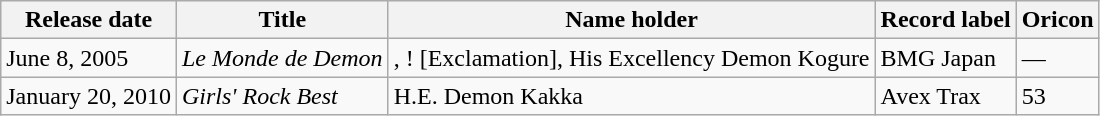<table class="wikitable">
<tr>
<th>Release date</th>
<th>Title</th>
<th>Name holder</th>
<th>Record label</th>
<th>Oricon</th>
</tr>
<tr>
<td>June 8, 2005</td>
<td><em>Le Monde de Demon</em></td>
<td>, ! [Exclamation], His Excellency Demon Kogure</td>
<td>BMG Japan</td>
<td>—</td>
</tr>
<tr>
<td>January 20, 2010</td>
<td><em>Girls' Rock Best</em></td>
<td>H.E. Demon Kakka</td>
<td>Avex Trax</td>
<td>53</td>
</tr>
</table>
